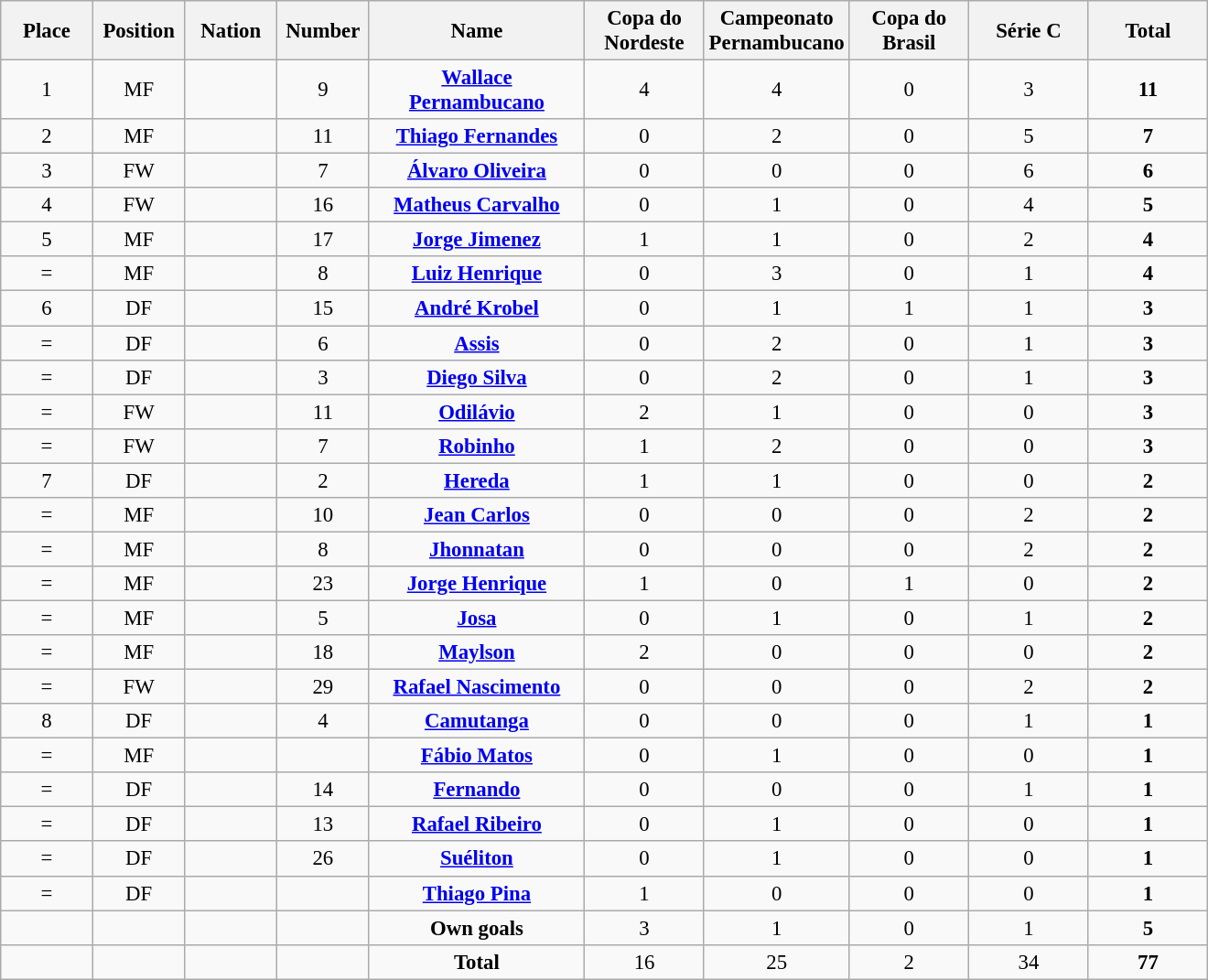<table class="wikitable" style="font-size: 95%; text-align: center;">
<tr>
<th width=60>Place</th>
<th width=60>Position</th>
<th width=60>Nation</th>
<th width=60>Number</th>
<th width=150>Name</th>
<th width=80>Copa do Nordeste</th>
<th width=80>Campeonato Pernambucano</th>
<th width=80>Copa do Brasil</th>
<th width=80>Série C</th>
<th width=80>Total</th>
</tr>
<tr>
<td>1</td>
<td>MF</td>
<td></td>
<td>9</td>
<td><strong><a href='#'>Wallace Pernambucano</a></strong></td>
<td>4</td>
<td>4</td>
<td>0</td>
<td>3</td>
<td><strong>11</strong></td>
</tr>
<tr>
<td>2</td>
<td>MF</td>
<td></td>
<td>11</td>
<td><strong><a href='#'>Thiago Fernandes</a></strong></td>
<td>0</td>
<td>2</td>
<td>0</td>
<td>5</td>
<td><strong>7</strong></td>
</tr>
<tr>
<td>3</td>
<td>FW</td>
<td></td>
<td>7</td>
<td><strong><a href='#'>Álvaro Oliveira</a></strong></td>
<td>0</td>
<td>0</td>
<td>0</td>
<td>6</td>
<td><strong>6</strong></td>
</tr>
<tr>
<td>4</td>
<td>FW</td>
<td></td>
<td>16</td>
<td><strong><a href='#'>Matheus Carvalho</a></strong></td>
<td>0</td>
<td>1</td>
<td>0</td>
<td>4</td>
<td><strong>5</strong></td>
</tr>
<tr>
<td>5</td>
<td>MF</td>
<td></td>
<td>17</td>
<td><strong><a href='#'>Jorge Jimenez</a></strong></td>
<td>1</td>
<td>1</td>
<td>0</td>
<td>2</td>
<td><strong>4</strong></td>
</tr>
<tr>
<td>=</td>
<td>MF</td>
<td></td>
<td>8</td>
<td><strong><a href='#'>Luiz Henrique</a></strong></td>
<td>0</td>
<td>3</td>
<td>0</td>
<td>1</td>
<td><strong>4</strong></td>
</tr>
<tr>
<td>6</td>
<td>DF</td>
<td></td>
<td>15</td>
<td><strong><a href='#'>André Krobel</a></strong></td>
<td>0</td>
<td>1</td>
<td>1</td>
<td>1</td>
<td><strong>3</strong></td>
</tr>
<tr>
<td>=</td>
<td>DF</td>
<td></td>
<td>6</td>
<td><strong><a href='#'>Assis</a></strong></td>
<td>0</td>
<td>2</td>
<td>0</td>
<td>1</td>
<td><strong>3</strong></td>
</tr>
<tr>
<td>=</td>
<td>DF</td>
<td></td>
<td>3</td>
<td><strong><a href='#'>Diego Silva</a></strong></td>
<td>0</td>
<td>2</td>
<td>0</td>
<td>1</td>
<td><strong>3</strong></td>
</tr>
<tr>
<td>=</td>
<td>FW</td>
<td></td>
<td>11</td>
<td><strong><a href='#'>Odilávio</a></strong></td>
<td>2</td>
<td>1</td>
<td>0</td>
<td>0</td>
<td><strong>3</strong></td>
</tr>
<tr>
<td>=</td>
<td>FW</td>
<td></td>
<td>7</td>
<td><strong><a href='#'>Robinho</a></strong></td>
<td>1</td>
<td>2</td>
<td>0</td>
<td>0</td>
<td><strong>3</strong></td>
</tr>
<tr>
<td>7</td>
<td>DF</td>
<td></td>
<td>2</td>
<td><strong><a href='#'>Hereda</a></strong></td>
<td>1</td>
<td>1</td>
<td>0</td>
<td>0</td>
<td><strong>2</strong></td>
</tr>
<tr>
<td>=</td>
<td>MF</td>
<td></td>
<td>10</td>
<td><strong><a href='#'>Jean Carlos</a></strong></td>
<td>0</td>
<td>0</td>
<td>0</td>
<td>2</td>
<td><strong>2</strong></td>
</tr>
<tr>
<td>=</td>
<td>MF</td>
<td></td>
<td>8</td>
<td><strong><a href='#'>Jhonnatan</a></strong></td>
<td>0</td>
<td>0</td>
<td>0</td>
<td>2</td>
<td><strong>2</strong></td>
</tr>
<tr>
<td>=</td>
<td>MF</td>
<td></td>
<td>23</td>
<td><strong><a href='#'>Jorge Henrique</a></strong></td>
<td>1</td>
<td>0</td>
<td>1</td>
<td>0</td>
<td><strong>2</strong></td>
</tr>
<tr>
<td>=</td>
<td>MF</td>
<td></td>
<td>5</td>
<td><strong><a href='#'>Josa</a></strong></td>
<td>0</td>
<td>1</td>
<td>0</td>
<td>1</td>
<td><strong>2</strong></td>
</tr>
<tr>
<td>=</td>
<td>MF</td>
<td></td>
<td>18</td>
<td><strong><a href='#'>Maylson</a></strong></td>
<td>2</td>
<td>0</td>
<td>0</td>
<td>0</td>
<td><strong>2</strong></td>
</tr>
<tr>
<td>=</td>
<td>FW</td>
<td></td>
<td>29</td>
<td><strong><a href='#'>Rafael Nascimento</a></strong></td>
<td>0</td>
<td>0</td>
<td>0</td>
<td>2</td>
<td><strong>2</strong></td>
</tr>
<tr>
<td>8</td>
<td>DF</td>
<td></td>
<td>4</td>
<td><strong><a href='#'>Camutanga</a></strong></td>
<td>0</td>
<td>0</td>
<td>0</td>
<td>1</td>
<td><strong>1</strong></td>
</tr>
<tr>
<td>=</td>
<td>MF</td>
<td></td>
<td></td>
<td><strong><a href='#'>Fábio Matos</a></strong></td>
<td>0</td>
<td>1</td>
<td>0</td>
<td>0</td>
<td><strong>1</strong></td>
</tr>
<tr>
<td>=</td>
<td>DF</td>
<td></td>
<td>14</td>
<td><strong><a href='#'>Fernando</a></strong></td>
<td>0</td>
<td>0</td>
<td>0</td>
<td>1</td>
<td><strong>1</strong></td>
</tr>
<tr>
<td>=</td>
<td>DF</td>
<td></td>
<td>13</td>
<td><strong><a href='#'>Rafael Ribeiro</a></strong></td>
<td>0</td>
<td>1</td>
<td>0</td>
<td>0</td>
<td><strong>1</strong></td>
</tr>
<tr>
<td>=</td>
<td>DF</td>
<td></td>
<td>26</td>
<td><strong><a href='#'>Suéliton</a></strong></td>
<td>0</td>
<td>1</td>
<td>0</td>
<td>0</td>
<td><strong>1</strong></td>
</tr>
<tr>
<td>=</td>
<td>DF</td>
<td></td>
<td></td>
<td><strong><a href='#'>Thiago Pina</a></strong></td>
<td>1</td>
<td>0</td>
<td>0</td>
<td>0</td>
<td><strong>1</strong></td>
</tr>
<tr>
<td></td>
<td></td>
<td></td>
<td></td>
<td><strong>Own goals</strong></td>
<td>3</td>
<td>1</td>
<td>0</td>
<td>1</td>
<td><strong>5</strong></td>
</tr>
<tr>
<td></td>
<td></td>
<td></td>
<td></td>
<td><strong>Total</strong></td>
<td>16</td>
<td>25</td>
<td>2</td>
<td>34</td>
<td><strong>77</strong></td>
</tr>
</table>
